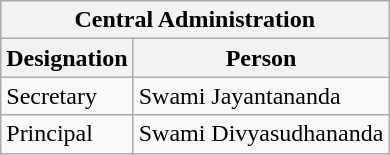<table class="wikitable">
<tr>
<th colspan="2">Central Administration</th>
</tr>
<tr>
<th>Designation</th>
<th>Person</th>
</tr>
<tr>
<td>Secretary</td>
<td>Swami Jayantananda</td>
</tr>
<tr>
<td>Principal</td>
<td>Swami Divyasudhananda</td>
</tr>
</table>
